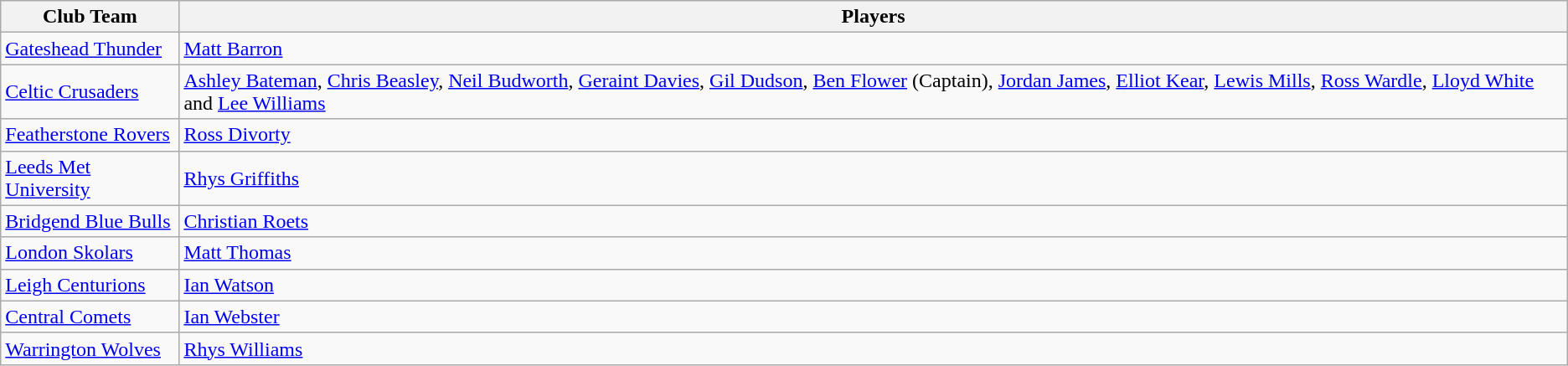<table class="wikitable">
<tr>
<th>Club Team</th>
<th>Players</th>
</tr>
<tr>
<td><a href='#'>Gateshead Thunder</a></td>
<td><a href='#'>Matt Barron</a></td>
</tr>
<tr>
<td><a href='#'>Celtic Crusaders</a></td>
<td><a href='#'>Ashley Bateman</a>, <a href='#'>Chris Beasley</a>, <a href='#'>Neil Budworth</a>, <a href='#'>Geraint Davies</a>, <a href='#'>Gil Dudson</a>, <a href='#'>Ben Flower</a> (Captain), <a href='#'>Jordan James</a>, <a href='#'>Elliot Kear</a>, <a href='#'>Lewis Mills</a>, <a href='#'>Ross Wardle</a>, <a href='#'>Lloyd White</a> and <a href='#'>Lee Williams</a></td>
</tr>
<tr>
<td><a href='#'>Featherstone Rovers</a></td>
<td><a href='#'>Ross Divorty</a></td>
</tr>
<tr>
<td><a href='#'>Leeds Met University</a></td>
<td><a href='#'>Rhys Griffiths</a></td>
</tr>
<tr>
<td><a href='#'>Bridgend Blue Bulls</a></td>
<td><a href='#'>Christian Roets</a></td>
</tr>
<tr>
<td><a href='#'>London Skolars</a></td>
<td><a href='#'>Matt Thomas</a></td>
</tr>
<tr>
<td><a href='#'>Leigh Centurions</a></td>
<td><a href='#'>Ian Watson</a></td>
</tr>
<tr>
<td><a href='#'>Central Comets</a></td>
<td><a href='#'>Ian Webster</a></td>
</tr>
<tr>
<td><a href='#'>Warrington Wolves</a></td>
<td><a href='#'>Rhys Williams</a></td>
</tr>
</table>
